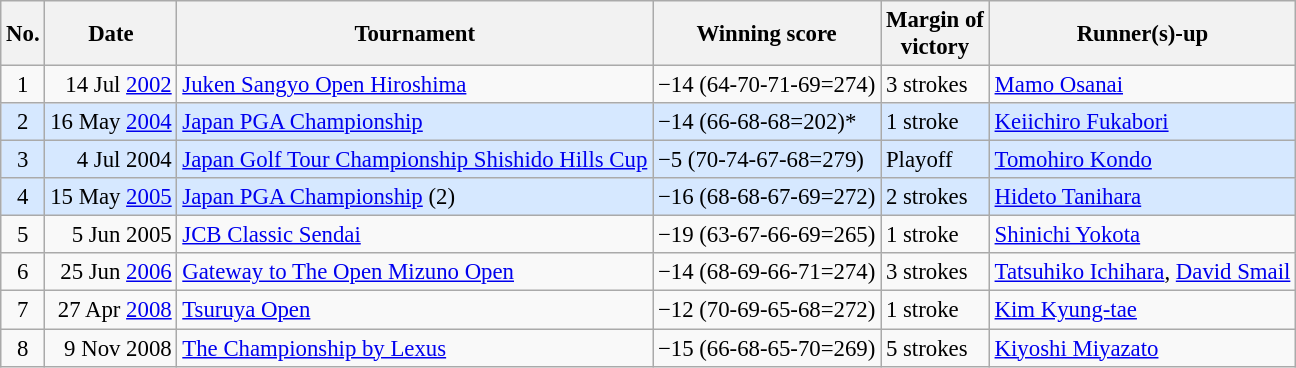<table class="wikitable" style="font-size:95%;">
<tr>
<th>No.</th>
<th>Date</th>
<th>Tournament</th>
<th>Winning score</th>
<th>Margin of<br>victory</th>
<th>Runner(s)-up</th>
</tr>
<tr>
<td align=center>1</td>
<td align=right>14 Jul <a href='#'>2002</a></td>
<td><a href='#'>Juken Sangyo Open Hiroshima</a></td>
<td>−14 (64-70-71-69=274)</td>
<td>3 strokes</td>
<td> <a href='#'>Mamo Osanai</a></td>
</tr>
<tr style="background:#D6E8FF;">
<td align=center>2</td>
<td align=right>16 May <a href='#'>2004</a></td>
<td><a href='#'>Japan PGA Championship</a></td>
<td>−14 (66-68-68=202)*</td>
<td>1 stroke</td>
<td> <a href='#'>Keiichiro Fukabori</a></td>
</tr>
<tr style="background:#D6E8FF;">
<td align=center>3</td>
<td align=right>4 Jul 2004</td>
<td><a href='#'>Japan Golf Tour Championship Shishido Hills Cup</a></td>
<td>−5 (70-74-67-68=279)</td>
<td>Playoff</td>
<td> <a href='#'>Tomohiro Kondo</a></td>
</tr>
<tr style="background:#D6E8FF;">
<td align=center>4</td>
<td align=right>15 May <a href='#'>2005</a></td>
<td><a href='#'>Japan PGA Championship</a> (2)</td>
<td>−16 (68-68-67-69=272)</td>
<td>2 strokes</td>
<td> <a href='#'>Hideto Tanihara</a></td>
</tr>
<tr>
<td align=center>5</td>
<td align=right>5 Jun 2005</td>
<td><a href='#'>JCB Classic Sendai</a></td>
<td>−19 (63-67-66-69=265)</td>
<td>1 stroke</td>
<td> <a href='#'>Shinichi Yokota</a></td>
</tr>
<tr>
<td align=center>6</td>
<td align=right>25 Jun <a href='#'>2006</a></td>
<td><a href='#'>Gateway to The Open Mizuno Open</a></td>
<td>−14 (68-69-66-71=274)</td>
<td>3 strokes</td>
<td> <a href='#'>Tatsuhiko Ichihara</a>,  <a href='#'>David Smail</a></td>
</tr>
<tr>
<td align=center>7</td>
<td align=right>27 Apr <a href='#'>2008</a></td>
<td><a href='#'>Tsuruya Open</a></td>
<td>−12 (70-69-65-68=272)</td>
<td>1 stroke</td>
<td> <a href='#'>Kim Kyung-tae</a></td>
</tr>
<tr>
<td align=center>8</td>
<td align=right>9 Nov 2008</td>
<td><a href='#'>The Championship by Lexus</a></td>
<td>−15 (66-68-65-70=269)</td>
<td>5 strokes</td>
<td> <a href='#'>Kiyoshi Miyazato</a></td>
</tr>
</table>
